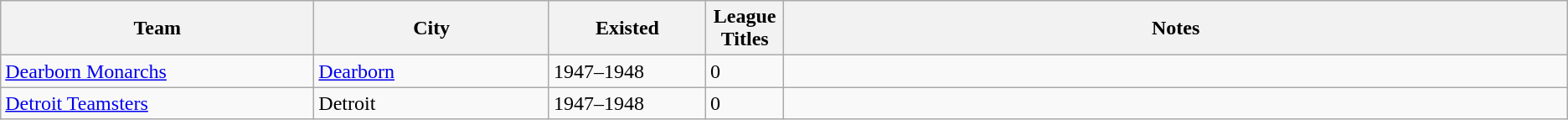<table class="wikitable">
<tr>
<th bgcolor="#DDDDFF" width="20%">Team</th>
<th bgcolor="#DDDDFF" width="15%">City</th>
<th bgcolor="#DDDDFF" width="10%">Existed</th>
<th bgcolor="#DDDDFF" width="5%">League Titles</th>
<th bgcolor="#DDDDFF" width="50%">Notes</th>
</tr>
<tr>
<td><a href='#'>Dearborn Monarchs</a></td>
<td><a href='#'>Dearborn</a></td>
<td>1947–1948</td>
<td>0</td>
<td></td>
</tr>
<tr>
<td><a href='#'>Detroit Teamsters</a></td>
<td>Detroit</td>
<td>1947–1948</td>
<td>0</td>
<td></td>
</tr>
</table>
